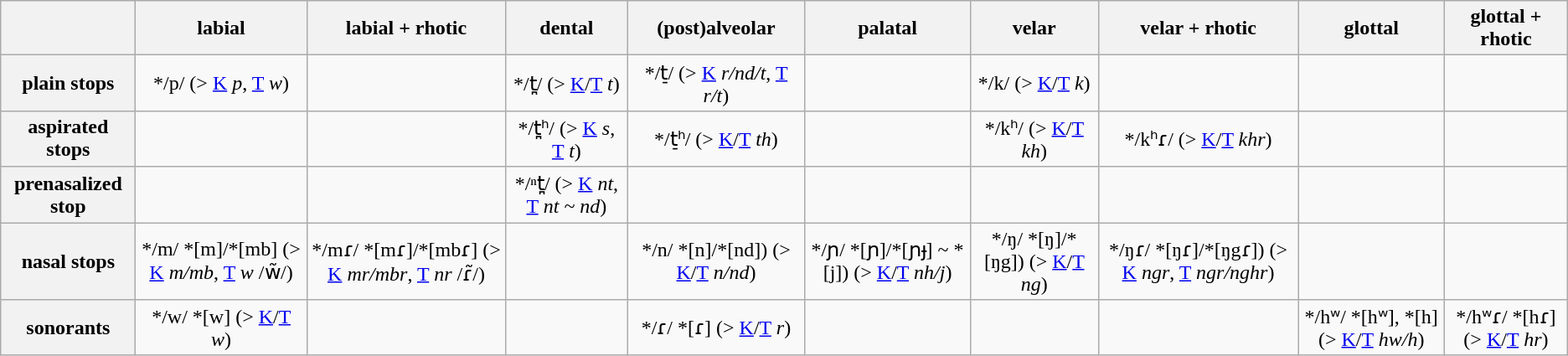<table class="wikitable" style="text-align: center;">
<tr>
<th></th>
<th>labial</th>
<th>labial + rhotic</th>
<th>dental</th>
<th>(post)alveolar</th>
<th>palatal</th>
<th>velar</th>
<th>velar + rhotic</th>
<th>glottal</th>
<th>glottal + rhotic</th>
</tr>
<tr>
<th>plain stops</th>
<td>*/p/ (> <a href='#'>K</a> <em>p</em>, <a href='#'>T</a> <em>w</em>)</td>
<td></td>
<td>*/t̪/ (> <a href='#'>K</a>/<a href='#'>T</a> <em>t</em>)</td>
<td>*/t̠/ (> <a href='#'>K</a> <em>r/nd/t</em>, <a href='#'>T</a> <em>r/t</em>)</td>
<td></td>
<td>*/k/ (> <a href='#'>K</a>/<a href='#'>T</a> <em>k</em>)</td>
<td></td>
<td></td>
<td></td>
</tr>
<tr>
<th>aspirated stops</th>
<td></td>
<td></td>
<td>*/t̪ʰ/ (> <a href='#'>K</a> <em>s</em>, <a href='#'>T</a> <em>t</em>)</td>
<td>*/t̠ʰ/ (> <a href='#'>K</a>/<a href='#'>T</a> <em>th</em>)</td>
<td></td>
<td>*/kʰ/ (> <a href='#'>K</a>/<a href='#'>T</a> <em>kh</em>)</td>
<td>*/kʰɾ/ (> <a href='#'>K</a>/<a href='#'>T</a> <em>khr</em>)</td>
<td></td>
<td></td>
</tr>
<tr>
<th>prenasalized stop</th>
<td></td>
<td></td>
<td>*/ⁿt̪/ (> <a href='#'>K</a> <em>nt</em>, <a href='#'>T</a> <em>nt ~ nd</em>)</td>
<td></td>
<td></td>
<td></td>
<td></td>
<td></td>
<td></td>
</tr>
<tr>
<th>nasal stops</th>
<td>*/m/ *[m]/*[mb] (> <a href='#'>K</a> <em>m/mb</em>, <a href='#'>T</a> <em>w</em> /w̃/)</td>
<td>*/mɾ/ *[mɾ]/*[mbɾ] (> <a href='#'>K</a> <em>mr/mbr</em>, <a href='#'>T</a> <em>nr</em> /ɾ̃/)</td>
<td></td>
<td>*/n/ *[n]/*[nd]) (> <a href='#'>K</a>/<a href='#'>T</a> <em>n/nd</em>)</td>
<td>*/ɲ/ *[ɲ]/*[ɲɟ] ~ *[j]) (> <a href='#'>K</a>/<a href='#'>T</a> <em>nh/j</em>)</td>
<td>*/ŋ/ *[ŋ]/*[ŋg]) (> <a href='#'>K</a>/<a href='#'>T</a> <em>ng</em>)</td>
<td>*/ŋɾ/ *[ŋɾ]/*[ŋgɾ]) (> <a href='#'>K</a> <em>ngr</em>, <a href='#'>T</a> <em>ngr/nghr</em>)</td>
<td></td>
<td></td>
</tr>
<tr>
<th>sonorants</th>
<td>*/w/ *[w] (> <a href='#'>K</a>/<a href='#'>T</a> <em>w</em>)</td>
<td></td>
<td></td>
<td>*/ɾ/ *[ɾ] (> <a href='#'>K</a>/<a href='#'>T</a> <em>r</em>)</td>
<td></td>
<td></td>
<td></td>
<td>*/hʷ/ *[hʷ], *[h] (> <a href='#'>K</a>/<a href='#'>T</a> <em>hw/h</em>)</td>
<td>*/hʷɾ/ *[hɾ] (> <a href='#'>K</a>/<a href='#'>T</a> <em>hr</em>)</td>
</tr>
</table>
